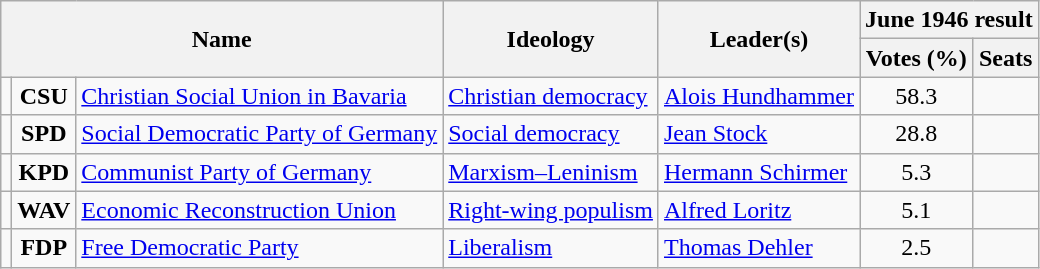<table class="wikitable">
<tr>
<th rowspan=2 colspan=3>Name</th>
<th rowspan=2>Ideology</th>
<th rowspan=2>Leader(s)</th>
<th colspan=2>June 1946 result</th>
</tr>
<tr>
<th>Votes (%)</th>
<th>Seats</th>
</tr>
<tr>
<td bgcolor=></td>
<td align=center><strong>CSU</strong></td>
<td><a href='#'>Christian Social Union in Bavaria</a><br></td>
<td><a href='#'>Christian democracy</a></td>
<td><a href='#'>Alois Hundhammer</a></td>
<td align=center>58.3</td>
<td></td>
</tr>
<tr>
<td bgcolor=></td>
<td align=center><strong>SPD</strong></td>
<td><a href='#'>Social Democratic Party of Germany</a><br></td>
<td><a href='#'>Social democracy</a></td>
<td><a href='#'>Jean Stock</a></td>
<td align=center>28.8</td>
<td></td>
</tr>
<tr>
<td bgcolor=></td>
<td align=center><strong>KPD</strong></td>
<td><a href='#'>Communist Party of Germany</a><br></td>
<td><a href='#'>Marxism–Leninism</a></td>
<td><a href='#'>Hermann Schirmer</a></td>
<td align=center>5.3</td>
<td></td>
</tr>
<tr>
<td bgcolor=></td>
<td align=center><strong>WAV</strong></td>
<td><a href='#'>Economic Reconstruction Union</a><br></td>
<td><a href='#'>Right-wing populism</a></td>
<td><a href='#'>Alfred Loritz</a></td>
<td align=center>5.1</td>
<td></td>
</tr>
<tr>
<td bgcolor=></td>
<td align=center><strong>FDP</strong></td>
<td><a href='#'>Free Democratic Party</a><br></td>
<td><a href='#'>Liberalism</a></td>
<td><a href='#'>Thomas Dehler</a></td>
<td align=center>2.5</td>
<td></td>
</tr>
</table>
